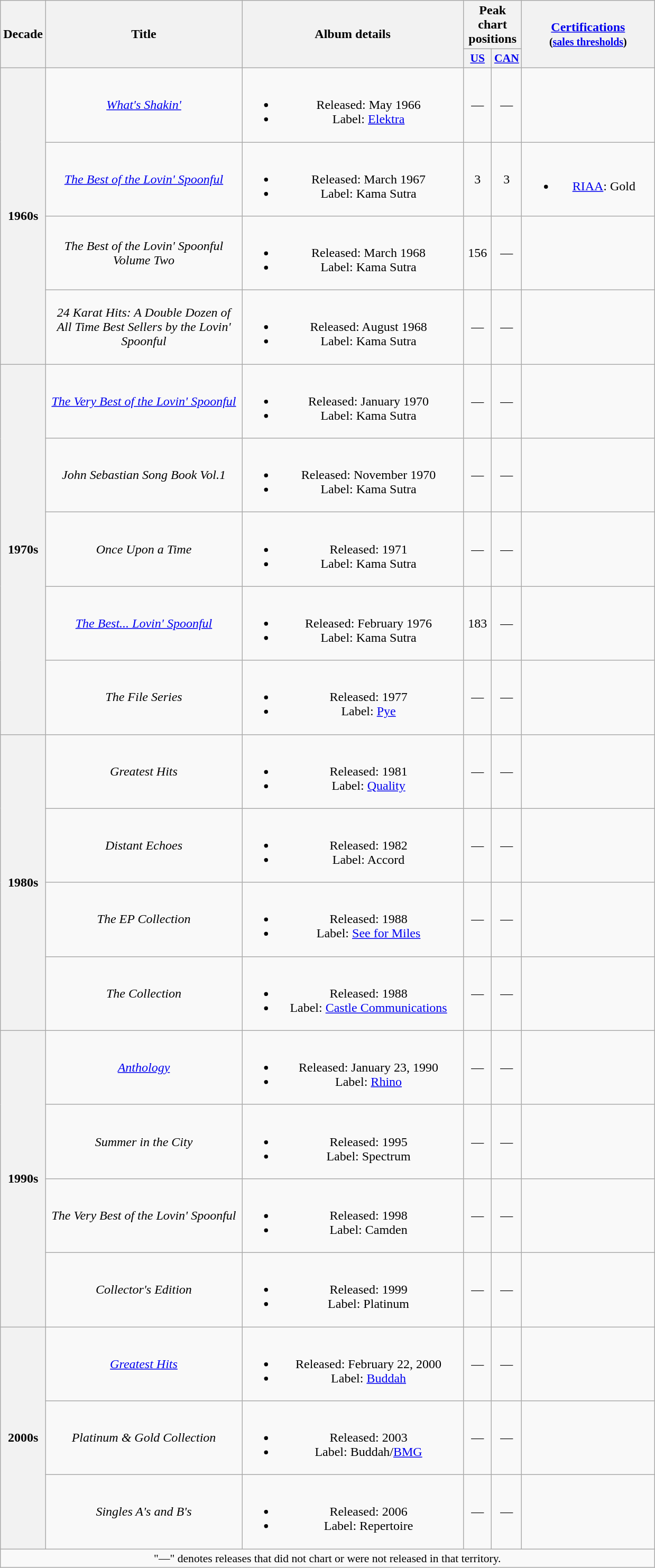<table class="wikitable plainrowheaders" style="text-align:center;">
<tr>
<th width="30" rowspan="2" scope="col">Decade</th>
<th rowspan="2" scope="col" style="width:15em;">Title</th>
<th rowspan="2" scope="col" style="width:17em;">Album details</th>
<th colspan="2" scope="colgroup">Peak chart positions</th>
<th rowspan="2" scope="col" style="width:10em;"><a href='#'>Certifications</a><br><small>(<a href='#'>sales thresholds</a>)</small></th>
</tr>
<tr>
<th scope="col" style="width:2em;font-size:90%;"><a href='#'>US</a><br></th>
<th scope="col" style="width:2em;font-size:90%;"><a href='#'>CAN</a><br></th>
</tr>
<tr>
<th scope="rowgroup" rowspan="4">1960s</th>
<td><em><a href='#'>What's Shakin'</a></em></td>
<td><br><ul><li>Released: May 1966</li><li>Label: <a href='#'>Elektra</a> </li></ul></td>
<td>—</td>
<td>—</td>
<td></td>
</tr>
<tr>
<td><em><a href='#'>The Best of the Lovin' Spoonful</a></em></td>
<td><br><ul><li>Released: March 1967</li><li>Label: Kama Sutra </li></ul></td>
<td>3</td>
<td>3</td>
<td><br><ul><li><a href='#'>RIAA</a>: Gold</li></ul></td>
</tr>
<tr>
<td><em>The Best of the Lovin' Spoonful Volume Two</em></td>
<td><br><ul><li>Released: March 1968</li><li>Label: Kama Sutra </li></ul></td>
<td>156</td>
<td>—</td>
<td></td>
</tr>
<tr>
<td><em>24 Karat Hits: A Double Dozen of All Time Best Sellers by the Lovin' Spoonful</em></td>
<td><br><ul><li>Released: August 1968</li><li>Label: Kama Sutra </li></ul></td>
<td>—</td>
<td>—</td>
<td></td>
</tr>
<tr>
<th scope="rowgroup" rowspan="5">1970s</th>
<td><em><a href='#'>The Very Best of the Lovin' Spoonful</a></em></td>
<td><br><ul><li>Released: January 1970</li><li>Label: Kama Sutra </li></ul></td>
<td>—</td>
<td>—</td>
<td></td>
</tr>
<tr>
<td><em>John Sebastian Song Book Vol.1</em></td>
<td><br><ul><li>Released: November 1970</li><li>Label: Kama Sutra </li></ul></td>
<td>—</td>
<td>—</td>
<td></td>
</tr>
<tr>
<td><em>Once Upon a Time</em></td>
<td><br><ul><li>Released: 1971</li><li>Label: Kama Sutra </li></ul></td>
<td>—</td>
<td>—</td>
<td></td>
</tr>
<tr>
<td><em><a href='#'>The Best... Lovin' Spoonful</a></em></td>
<td><br><ul><li>Released: February 1976</li><li>Label: Kama Sutra </li></ul></td>
<td>183</td>
<td>—</td>
<td></td>
</tr>
<tr>
<td><em>The File Series</em></td>
<td><br><ul><li>Released: 1977</li><li>Label: <a href='#'>Pye</a> </li></ul></td>
<td>—</td>
<td>—</td>
<td></td>
</tr>
<tr>
<th scope="rowgroup" rowspan="4">1980s</th>
<td><em>Greatest Hits</em></td>
<td><br><ul><li>Released: 1981</li><li>Label: <a href='#'>Quality</a> </li></ul></td>
<td>—</td>
<td>—</td>
<td></td>
</tr>
<tr>
<td><em>Distant Echoes</em></td>
<td><br><ul><li>Released: 1982</li><li>Label: Accord </li></ul></td>
<td>—</td>
<td>—</td>
<td></td>
</tr>
<tr>
<td><em>The EP Collection</em></td>
<td><br><ul><li>Released: 1988</li><li>Label: <a href='#'>See for Miles</a> </li></ul></td>
<td>—</td>
<td>—</td>
<td></td>
</tr>
<tr>
<td><em>The Collection</em></td>
<td><br><ul><li>Released: 1988</li><li>Label: <a href='#'>Castle Communications</a> </li></ul></td>
<td>—</td>
<td>—</td>
<td></td>
</tr>
<tr>
<th scope="rowgroup" rowspan="4">1990s</th>
<td><em><a href='#'>Anthology</a></em></td>
<td><br><ul><li>Released: January 23, 1990</li><li>Label: <a href='#'>Rhino</a> </li></ul></td>
<td>—</td>
<td>—</td>
<td></td>
</tr>
<tr>
<td><em>Summer in the City</em></td>
<td><br><ul><li>Released: 1995</li><li>Label: Spectrum </li></ul></td>
<td>—</td>
<td>—</td>
<td></td>
</tr>
<tr>
<td><em>The Very Best of the Lovin' Spoonful</em></td>
<td><br><ul><li>Released: 1998</li><li>Label: Camden </li></ul></td>
<td>—</td>
<td>—</td>
<td></td>
</tr>
<tr>
<td><em>Collector's Edition</em></td>
<td><br><ul><li>Released: 1999</li><li>Label: Platinum </li></ul></td>
<td>—</td>
<td>—</td>
<td></td>
</tr>
<tr>
<th scope="rowgroup" rowspan="3">2000s</th>
<td><em><a href='#'>Greatest Hits</a></em></td>
<td><br><ul><li>Released: February 22, 2000</li><li>Label: <a href='#'>Buddah</a> </li></ul></td>
<td>—</td>
<td>—</td>
<td></td>
</tr>
<tr>
<td><em>Platinum & Gold Collection</em></td>
<td><br><ul><li>Released: 2003</li><li>Label: Buddah/<a href='#'>BMG</a> </li></ul></td>
<td>—</td>
<td>—</td>
<td></td>
</tr>
<tr>
<td><em>Singles A's and B's</em></td>
<td><br><ul><li>Released: 2006</li><li>Label: Repertoire </li></ul></td>
<td>—</td>
<td>—</td>
<td></td>
</tr>
<tr>
<td colspan="6" style="font-size:90%">"—" denotes releases that did not chart or were not released in that territory.</td>
</tr>
</table>
